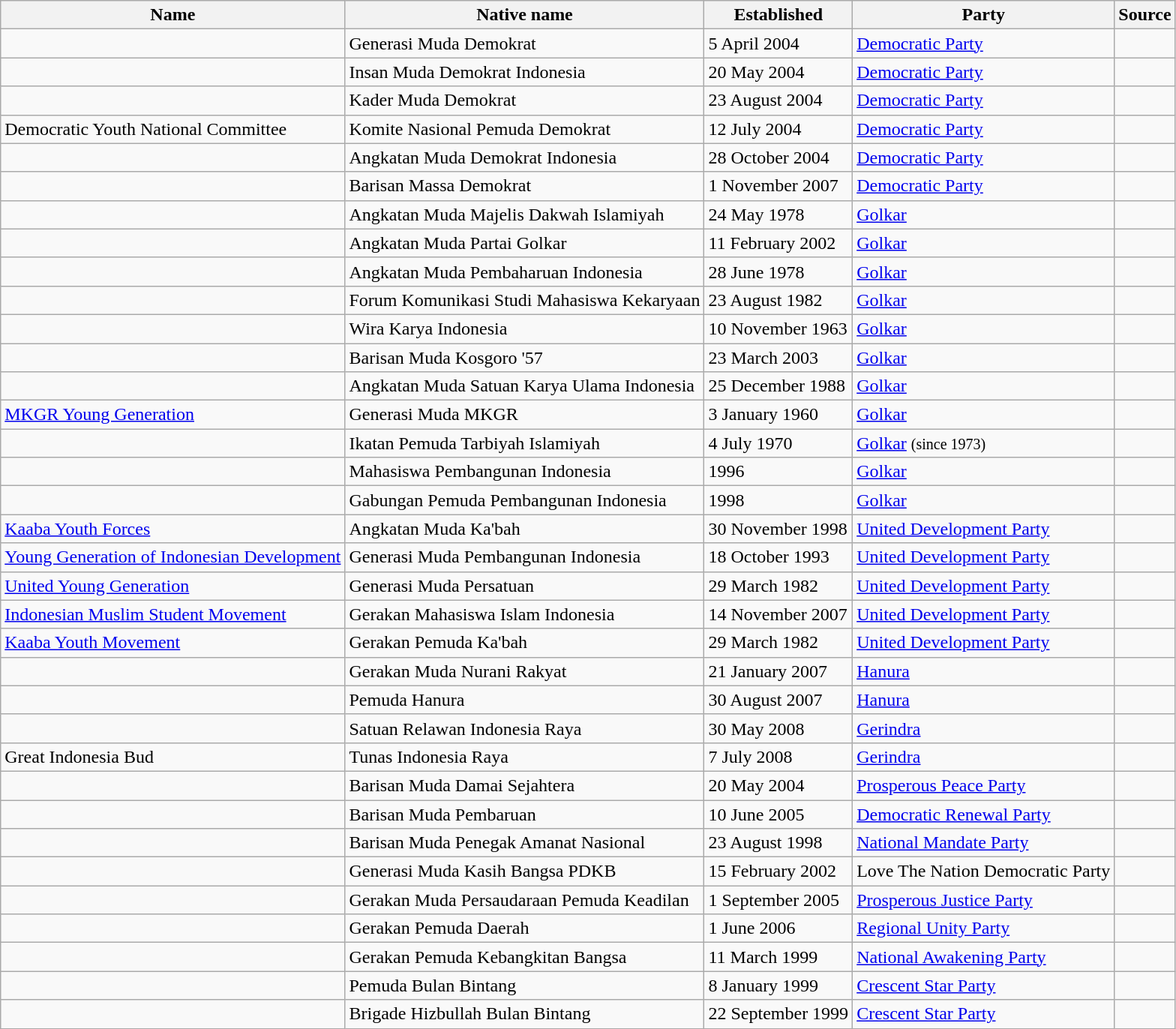<table class="wikitable sortable">
<tr>
<th>Name</th>
<th>Native name</th>
<th>Established</th>
<th>Party</th>
<th>Source</th>
</tr>
<tr>
<td></td>
<td>Generasi Muda Demokrat</td>
<td>5 April 2004</td>
<td><a href='#'>Democratic Party</a></td>
<td></td>
</tr>
<tr>
<td></td>
<td>Insan Muda Demokrat Indonesia</td>
<td>20 May 2004</td>
<td><a href='#'>Democratic Party</a></td>
<td></td>
</tr>
<tr>
<td></td>
<td>Kader Muda Demokrat</td>
<td>23 August 2004</td>
<td><a href='#'>Democratic Party</a></td>
<td></td>
</tr>
<tr>
<td>Democratic Youth National Committee</td>
<td>Komite Nasional Pemuda Demokrat</td>
<td>12 July 2004</td>
<td><a href='#'>Democratic Party</a></td>
<td></td>
</tr>
<tr>
<td></td>
<td>Angkatan Muda Demokrat Indonesia</td>
<td>28 October 2004</td>
<td><a href='#'>Democratic Party</a></td>
<td></td>
</tr>
<tr>
<td></td>
<td>Barisan Massa Demokrat</td>
<td>1 November 2007</td>
<td><a href='#'>Democratic Party</a></td>
<td></td>
</tr>
<tr>
<td></td>
<td>Angkatan Muda Majelis Dakwah Islamiyah</td>
<td>24 May 1978</td>
<td><a href='#'>Golkar</a></td>
<td></td>
</tr>
<tr>
<td></td>
<td>Angkatan Muda Partai Golkar</td>
<td>11 February 2002</td>
<td><a href='#'>Golkar</a></td>
<td></td>
</tr>
<tr>
<td></td>
<td>Angkatan Muda Pembaharuan Indonesia</td>
<td>28 June 1978</td>
<td><a href='#'>Golkar</a></td>
<td></td>
</tr>
<tr>
<td></td>
<td>Forum Komunikasi Studi Mahasiswa Kekaryaan</td>
<td>23 August 1982</td>
<td><a href='#'>Golkar</a></td>
<td></td>
</tr>
<tr>
<td></td>
<td>Wira Karya Indonesia</td>
<td>10 November 1963</td>
<td><a href='#'>Golkar</a></td>
<td></td>
</tr>
<tr>
<td></td>
<td>Barisan Muda Kosgoro '57</td>
<td>23 March 2003</td>
<td><a href='#'>Golkar</a></td>
<td></td>
</tr>
<tr>
<td></td>
<td>Angkatan Muda Satuan Karya Ulama Indonesia</td>
<td>25 December 1988</td>
<td><a href='#'>Golkar</a></td>
<td></td>
</tr>
<tr>
<td><a href='#'>MKGR Young Generation</a></td>
<td>Generasi Muda MKGR</td>
<td>3 January 1960</td>
<td><a href='#'>Golkar</a></td>
<td></td>
</tr>
<tr>
<td></td>
<td>Ikatan Pemuda Tarbiyah Islamiyah</td>
<td>4 July 1970</td>
<td><a href='#'>Golkar</a> <small>(since 1973)</small></td>
<td></td>
</tr>
<tr>
<td></td>
<td>Mahasiswa Pembangunan Indonesia</td>
<td>1996</td>
<td><a href='#'>Golkar</a></td>
<td></td>
</tr>
<tr>
<td></td>
<td>Gabungan Pemuda Pembangunan Indonesia</td>
<td>1998</td>
<td><a href='#'>Golkar</a></td>
<td></td>
</tr>
<tr>
<td><a href='#'>Kaaba Youth Forces</a></td>
<td>Angkatan Muda Ka'bah</td>
<td>30 November 1998</td>
<td><a href='#'>United Development Party</a></td>
<td></td>
</tr>
<tr>
<td><a href='#'>Young Generation of Indonesian Development</a></td>
<td>Generasi Muda Pembangunan Indonesia</td>
<td>18 October 1993</td>
<td><a href='#'>United Development Party</a></td>
<td></td>
</tr>
<tr>
<td><a href='#'>United Young Generation</a></td>
<td>Generasi Muda Persatuan</td>
<td>29 March 1982</td>
<td><a href='#'>United Development Party</a></td>
<td></td>
</tr>
<tr>
<td><a href='#'>Indonesian Muslim Student Movement</a></td>
<td>Gerakan Mahasiswa Islam Indonesia</td>
<td>14 November 2007</td>
<td><a href='#'>United Development Party</a></td>
<td></td>
</tr>
<tr>
<td><a href='#'>Kaaba Youth Movement</a></td>
<td>Gerakan Pemuda Ka'bah</td>
<td>29 March 1982</td>
<td><a href='#'>United Development Party</a></td>
<td></td>
</tr>
<tr>
<td></td>
<td>Gerakan Muda Nurani Rakyat</td>
<td>21 January 2007</td>
<td><a href='#'>Hanura</a></td>
<td></td>
</tr>
<tr>
<td></td>
<td>Pemuda Hanura</td>
<td>30 August 2007</td>
<td><a href='#'>Hanura</a></td>
<td></td>
</tr>
<tr>
<td></td>
<td>Satuan Relawan Indonesia Raya</td>
<td>30 May 2008</td>
<td><a href='#'>Gerindra</a></td>
<td></td>
</tr>
<tr>
<td>Great Indonesia Bud</td>
<td>Tunas Indonesia Raya</td>
<td>7 July 2008</td>
<td><a href='#'>Gerindra</a></td>
<td></td>
</tr>
<tr>
<td></td>
<td>Barisan Muda Damai Sejahtera</td>
<td>20 May 2004</td>
<td><a href='#'>Prosperous Peace Party</a></td>
<td></td>
</tr>
<tr>
<td></td>
<td>Barisan Muda Pembaruan</td>
<td>10 June 2005</td>
<td><a href='#'>Democratic Renewal Party</a></td>
<td></td>
</tr>
<tr>
<td></td>
<td>Barisan Muda Penegak Amanat Nasional</td>
<td>23 August 1998</td>
<td><a href='#'>National Mandate Party</a></td>
<td></td>
</tr>
<tr>
<td></td>
<td>Generasi Muda Kasih Bangsa PDKB</td>
<td>15 February 2002</td>
<td>Love The Nation Democratic Party</td>
<td></td>
</tr>
<tr>
<td></td>
<td>Gerakan Muda Persaudaraan Pemuda Keadilan</td>
<td>1 September 2005</td>
<td><a href='#'>Prosperous Justice Party</a></td>
<td></td>
</tr>
<tr>
<td></td>
<td>Gerakan Pemuda Daerah</td>
<td>1 June 2006</td>
<td><a href='#'>Regional Unity Party</a></td>
<td></td>
</tr>
<tr>
<td></td>
<td>Gerakan Pemuda Kebangkitan Bangsa</td>
<td>11 March 1999</td>
<td><a href='#'>National Awakening Party</a></td>
<td></td>
</tr>
<tr>
<td></td>
<td>Pemuda Bulan Bintang</td>
<td>8 January 1999</td>
<td><a href='#'>Crescent Star Party</a></td>
<td></td>
</tr>
<tr>
<td></td>
<td>Brigade Hizbullah Bulan Bintang</td>
<td>22 September 1999</td>
<td><a href='#'>Crescent Star Party</a></td>
<td></td>
</tr>
</table>
